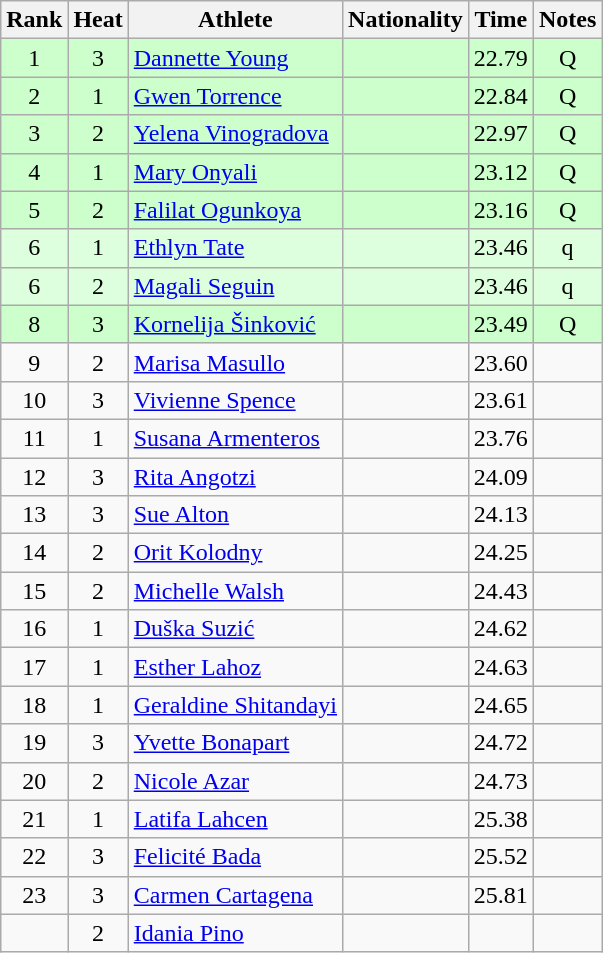<table class="wikitable sortable" style="text-align:center">
<tr>
<th>Rank</th>
<th>Heat</th>
<th>Athlete</th>
<th>Nationality</th>
<th>Time</th>
<th>Notes</th>
</tr>
<tr bgcolor=ccffcc>
<td>1</td>
<td>3</td>
<td align=left><a href='#'>Dannette Young</a></td>
<td align=left></td>
<td>22.79</td>
<td>Q</td>
</tr>
<tr bgcolor=ccffcc>
<td>2</td>
<td>1</td>
<td align=left><a href='#'>Gwen Torrence</a></td>
<td align=left></td>
<td>22.84</td>
<td>Q</td>
</tr>
<tr bgcolor=ccffcc>
<td>3</td>
<td>2</td>
<td align=left><a href='#'>Yelena Vinogradova</a></td>
<td align=left></td>
<td>22.97</td>
<td>Q</td>
</tr>
<tr bgcolor=ccffcc>
<td>4</td>
<td>1</td>
<td align=left><a href='#'>Mary Onyali</a></td>
<td align=left></td>
<td>23.12</td>
<td>Q</td>
</tr>
<tr bgcolor=ccffcc>
<td>5</td>
<td>2</td>
<td align=left><a href='#'>Falilat Ogunkoya</a></td>
<td align=left></td>
<td>23.16</td>
<td>Q</td>
</tr>
<tr bgcolor=ddffdd>
<td>6</td>
<td>1</td>
<td align=left><a href='#'>Ethlyn Tate</a></td>
<td align=left></td>
<td>23.46</td>
<td>q</td>
</tr>
<tr bgcolor=ddffdd>
<td>6</td>
<td>2</td>
<td align=left><a href='#'>Magali Seguin</a></td>
<td align=left></td>
<td>23.46</td>
<td>q</td>
</tr>
<tr bgcolor=ccffcc>
<td>8</td>
<td>3</td>
<td align=left><a href='#'>Kornelija Šinković</a></td>
<td align=left></td>
<td>23.49</td>
<td>Q</td>
</tr>
<tr>
<td>9</td>
<td>2</td>
<td align=left><a href='#'>Marisa Masullo</a></td>
<td align=left></td>
<td>23.60</td>
<td></td>
</tr>
<tr>
<td>10</td>
<td>3</td>
<td align=left><a href='#'>Vivienne Spence</a></td>
<td align=left></td>
<td>23.61</td>
<td></td>
</tr>
<tr>
<td>11</td>
<td>1</td>
<td align=left><a href='#'>Susana Armenteros</a></td>
<td align=left></td>
<td>23.76</td>
<td></td>
</tr>
<tr>
<td>12</td>
<td>3</td>
<td align=left><a href='#'>Rita Angotzi</a></td>
<td align=left></td>
<td>24.09</td>
<td></td>
</tr>
<tr>
<td>13</td>
<td>3</td>
<td align=left><a href='#'>Sue Alton</a></td>
<td align=left></td>
<td>24.13</td>
<td></td>
</tr>
<tr>
<td>14</td>
<td>2</td>
<td align=left><a href='#'>Orit Kolodny</a></td>
<td align=left></td>
<td>24.25</td>
<td></td>
</tr>
<tr>
<td>15</td>
<td>2</td>
<td align=left><a href='#'>Michelle Walsh</a></td>
<td align=left></td>
<td>24.43</td>
<td></td>
</tr>
<tr>
<td>16</td>
<td>1</td>
<td align=left><a href='#'>Duška Suzić</a></td>
<td align=left></td>
<td>24.62</td>
<td></td>
</tr>
<tr>
<td>17</td>
<td>1</td>
<td align=left><a href='#'>Esther Lahoz</a></td>
<td align=left></td>
<td>24.63</td>
<td></td>
</tr>
<tr>
<td>18</td>
<td>1</td>
<td align=left><a href='#'>Geraldine Shitandayi</a></td>
<td align=left></td>
<td>24.65</td>
<td></td>
</tr>
<tr>
<td>19</td>
<td>3</td>
<td align=left><a href='#'>Yvette Bonapart</a></td>
<td align=left></td>
<td>24.72</td>
<td></td>
</tr>
<tr>
<td>20</td>
<td>2</td>
<td align=left><a href='#'>Nicole Azar</a></td>
<td align=left></td>
<td>24.73</td>
<td></td>
</tr>
<tr>
<td>21</td>
<td>1</td>
<td align=left><a href='#'>Latifa Lahcen</a></td>
<td align=left></td>
<td>25.38</td>
<td></td>
</tr>
<tr>
<td>22</td>
<td>3</td>
<td align=left><a href='#'>Felicité Bada</a></td>
<td align=left></td>
<td>25.52</td>
<td></td>
</tr>
<tr>
<td>23</td>
<td>3</td>
<td align=left><a href='#'>Carmen Cartagena</a></td>
<td align=left></td>
<td>25.81</td>
<td></td>
</tr>
<tr>
<td></td>
<td>2</td>
<td align=left><a href='#'>Idania Pino</a></td>
<td align=left></td>
<td></td>
<td></td>
</tr>
</table>
